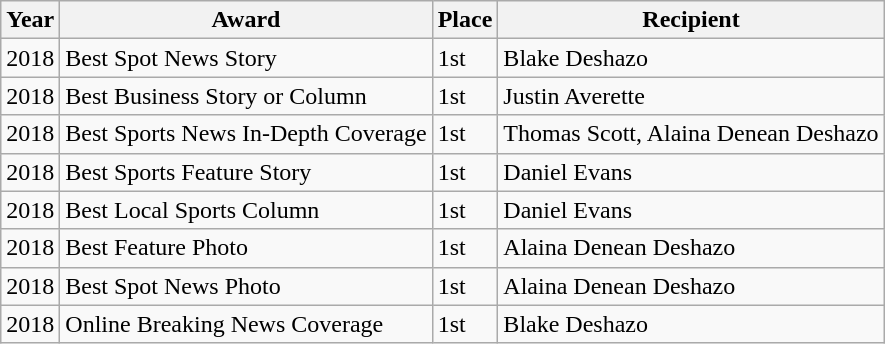<table class="wikitable">
<tr>
<th>Year</th>
<th>Award</th>
<th>Place</th>
<th>Recipient</th>
</tr>
<tr>
<td>2018</td>
<td>Best Spot News Story</td>
<td>1st</td>
<td>Blake Deshazo</td>
</tr>
<tr>
<td>2018</td>
<td>Best Business Story or Column</td>
<td>1st</td>
<td>Justin Averette</td>
</tr>
<tr>
<td>2018</td>
<td>Best Sports News In-Depth Coverage</td>
<td>1st</td>
<td>Thomas Scott, Alaina Denean Deshazo</td>
</tr>
<tr>
<td>2018</td>
<td>Best Sports Feature Story</td>
<td>1st</td>
<td>Daniel Evans</td>
</tr>
<tr>
<td>2018</td>
<td>Best Local Sports Column</td>
<td>1st</td>
<td>Daniel Evans</td>
</tr>
<tr>
<td>2018</td>
<td>Best Feature Photo</td>
<td>1st</td>
<td>Alaina Denean Deshazo</td>
</tr>
<tr>
<td>2018</td>
<td>Best Spot News Photo</td>
<td>1st</td>
<td>Alaina Denean Deshazo</td>
</tr>
<tr>
<td>2018</td>
<td>Online Breaking News Coverage</td>
<td>1st</td>
<td>Blake Deshazo</td>
</tr>
</table>
